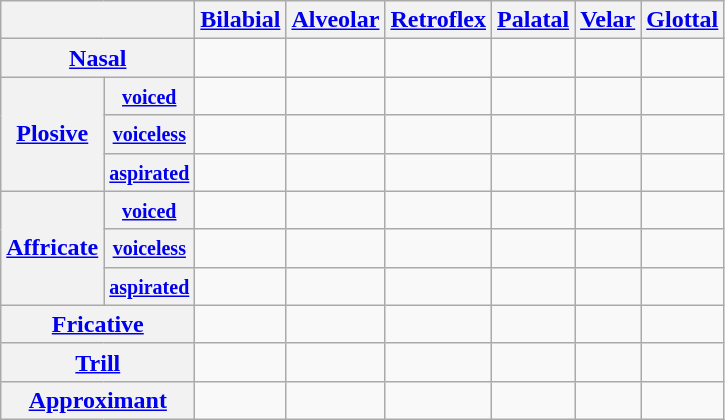<table class="wikitable" style=text-align:center>
<tr>
<th colspan=2></th>
<th><a href='#'>Bilabial</a></th>
<th><a href='#'>Alveolar</a></th>
<th><a href='#'>Retroflex</a></th>
<th><a href='#'>Palatal</a></th>
<th><a href='#'>Velar</a></th>
<th><a href='#'>Glottal</a></th>
</tr>
<tr>
<th colspan=2><a href='#'>Nasal</a></th>
<td></td>
<td></td>
<td></td>
<td></td>
<td></td>
<td></td>
</tr>
<tr>
<th rowspan=3><a href='#'>Plosive</a></th>
<th><small><a href='#'>voiced</a></small></th>
<td></td>
<td></td>
<td></td>
<td></td>
<td></td>
<td></td>
</tr>
<tr>
<th><small><a href='#'>voiceless</a></small></th>
<td></td>
<td></td>
<td></td>
<td></td>
<td></td>
<td></td>
</tr>
<tr>
<th><small><a href='#'>aspirated</a></small></th>
<td></td>
<td></td>
<td></td>
<td></td>
<td></td>
<td></td>
</tr>
<tr>
<th rowspan=3><a href='#'>Affricate</a></th>
<th><small><a href='#'>voiced</a></small></th>
<td></td>
<td></td>
<td></td>
<td></td>
<td></td>
<td></td>
</tr>
<tr>
<th><small><a href='#'>voiceless</a></small></th>
<td></td>
<td></td>
<td></td>
<td></td>
<td></td>
<td></td>
</tr>
<tr>
<th><small><a href='#'>aspirated</a></small></th>
<td></td>
<td></td>
<td></td>
<td></td>
<td></td>
<td></td>
</tr>
<tr>
<th colspan=2><a href='#'>Fricative</a></th>
<td></td>
<td></td>
<td></td>
<td></td>
<td></td>
<td></td>
</tr>
<tr>
<th colspan=2><a href='#'>Trill</a></th>
<td></td>
<td></td>
<td></td>
<td></td>
<td></td>
<td></td>
</tr>
<tr>
<th colspan=2><a href='#'>Approximant</a></th>
<td></td>
<td></td>
<td></td>
<td></td>
<td></td>
<td></td>
</tr>
</table>
